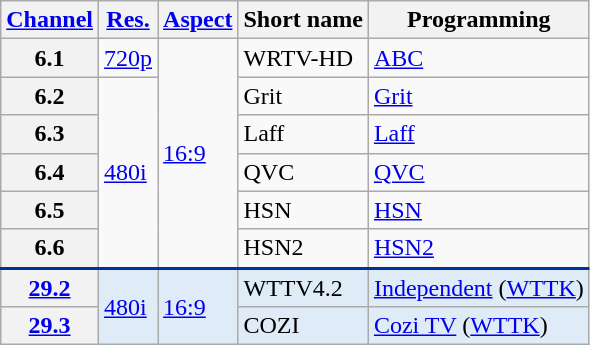<table class="wikitable">
<tr>
<th scope = "col"><a href='#'>Channel</a></th>
<th scope = "col"><a href='#'>Res.</a></th>
<th scope = "col"><a href='#'>Aspect</a></th>
<th scope = "col">Short name</th>
<th scope = "col">Programming</th>
</tr>
<tr>
<th scope = "row">6.1</th>
<td><a href='#'>720p</a></td>
<td rowspan="6"><a href='#'>16:9</a></td>
<td>WRTV-HD</td>
<td><a href='#'>ABC</a></td>
</tr>
<tr>
<th scope = "row">6.2</th>
<td rowspan="5"><a href='#'>480i</a></td>
<td>Grit</td>
<td><a href='#'>Grit</a></td>
</tr>
<tr>
<th scope = "row">6.3</th>
<td>Laff</td>
<td><a href='#'>Laff</a></td>
</tr>
<tr>
<th scope = "row">6.4</th>
<td>QVC</td>
<td><a href='#'>QVC</a></td>
</tr>
<tr>
<th scope = "row">6.5</th>
<td>HSN</td>
<td><a href='#'>HSN</a></td>
</tr>
<tr>
<th scope = "row">6.6</th>
<td>HSN2</td>
<td><a href='#'>HSN2</a></td>
</tr>
<tr style="background-color:#DFEBF6; border-top: 2px solid #003399;">
<th scope = "row"><a href='#'>29.2</a></th>
<td rowspan=2><a href='#'>480i</a></td>
<td rowspan=2><a href='#'>16:9</a></td>
<td>WTTV4.2</td>
<td><a href='#'>Independent</a> (<a href='#'>WTTK</a>)</td>
</tr>
<tr style="background-color:#DFEBF6;">
<th scope = "row"><a href='#'>29.3</a></th>
<td>COZI</td>
<td><a href='#'>Cozi TV</a> (<a href='#'>WTTK</a>)</td>
</tr>
</table>
